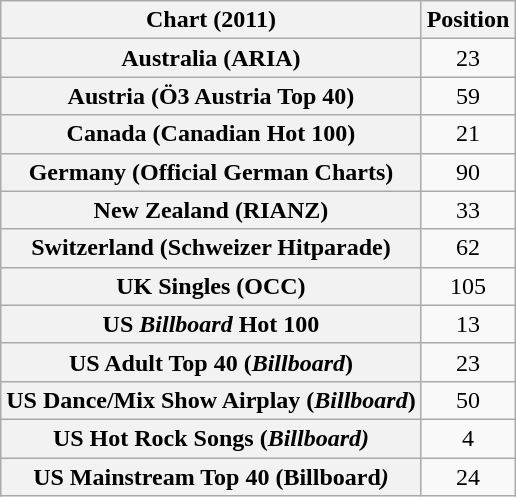<table class="wikitable sortable plainrowheaders" style="text-align:center">
<tr>
<th scope="col">Chart (2011)</th>
<th scope="col">Position</th>
</tr>
<tr>
<th scope="row">Australia (ARIA)</th>
<td style="text-align:center;">23</td>
</tr>
<tr>
<th scope="row">Austria (Ö3 Austria Top 40)</th>
<td style="text-align:center;">59</td>
</tr>
<tr>
<th scope="row">Canada (Canadian Hot 100)</th>
<td style="text-align:center;">21</td>
</tr>
<tr>
<th scope="row">Germany (Official German Charts)</th>
<td style="text-align:center;">90</td>
</tr>
<tr>
<th scope="row">New Zealand (RIANZ)</th>
<td style="text-align:center;">33</td>
</tr>
<tr>
<th scope="row">Switzerland (Schweizer Hitparade)</th>
<td style="text-align:center;">62</td>
</tr>
<tr>
<th scope="row">UK Singles (OCC)</th>
<td style="text-align:center;">105</td>
</tr>
<tr>
<th scope="row">US <em>Billboard</em> Hot 100</th>
<td style="text-align:center;">13</td>
</tr>
<tr>
<th scope="row">US Adult Top 40 (<em>Billboard</em>)</th>
<td style="text-align:center;">23</td>
</tr>
<tr>
<th scope="row">US Dance/Mix Show Airplay (<em>Billboard</em>)</th>
<td style="text-align:center;">50</td>
</tr>
<tr>
<th scope="row">US Hot Rock Songs (<em>Billboard<strong>)</th>
<td style="text-align:center;">4</td>
</tr>
<tr>
<th scope="row">US Mainstream Top 40 (</em>Billboard<em>)</th>
<td style="text-align:center;">24</td>
</tr>
</table>
